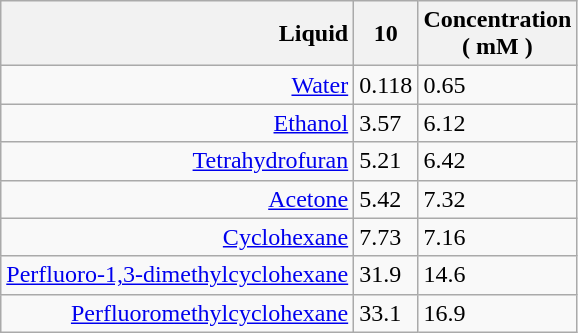<table class="wikitable">
<tr>
<th style="text-align:right;">Liquid</th>
<th>10</th>
<th>Concentration<br>( mM )</th>
</tr>
<tr>
<td style="text-align:right;"><a href='#'>Water</a></td>
<td>0.118</td>
<td>0.65</td>
</tr>
<tr>
<td style="text-align:right;"><a href='#'>Ethanol</a></td>
<td>3.57</td>
<td>6.12</td>
</tr>
<tr>
<td style="text-align:right;"><a href='#'>Tetrahydrofuran</a></td>
<td>5.21</td>
<td>6.42</td>
</tr>
<tr>
<td style="text-align:right;"><a href='#'>Acetone</a></td>
<td>5.42</td>
<td>7.32</td>
</tr>
<tr>
<td style="text-align:right;"><a href='#'>Cyclohexane</a></td>
<td>7.73</td>
<td>7.16</td>
</tr>
<tr>
<td style="text-align:right;"><a href='#'>Perfluoro-1,3-dimethylcyclohexane</a></td>
<td>31.9</td>
<td>14.6</td>
</tr>
<tr>
<td style="text-align:right;"><a href='#'>Perfluoromethylcyclohexane</a></td>
<td>33.1</td>
<td>16.9</td>
</tr>
</table>
